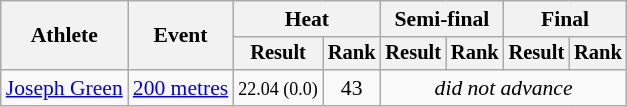<table class=wikitable style=font-size:90%>
<tr>
<th rowspan=2>Athlete</th>
<th rowspan=2>Event</th>
<th colspan=2>Heat</th>
<th colspan=2>Semi-final</th>
<th colspan=2>Final</th>
</tr>
<tr style=font-size:95%>
<th>Result</th>
<th>Rank</th>
<th>Result</th>
<th>Rank</th>
<th>Result</th>
<th>Rank</th>
</tr>
<tr align=center>
<td align=left><a href='#'>Joseph Green</a></td>
<td align=left><a href='#'>200 metres</a></td>
<td><small>22.04 (0.0)</small></td>
<td>43</td>
<td colspan="4"><em>did not advance</em></td>
</tr>
</table>
